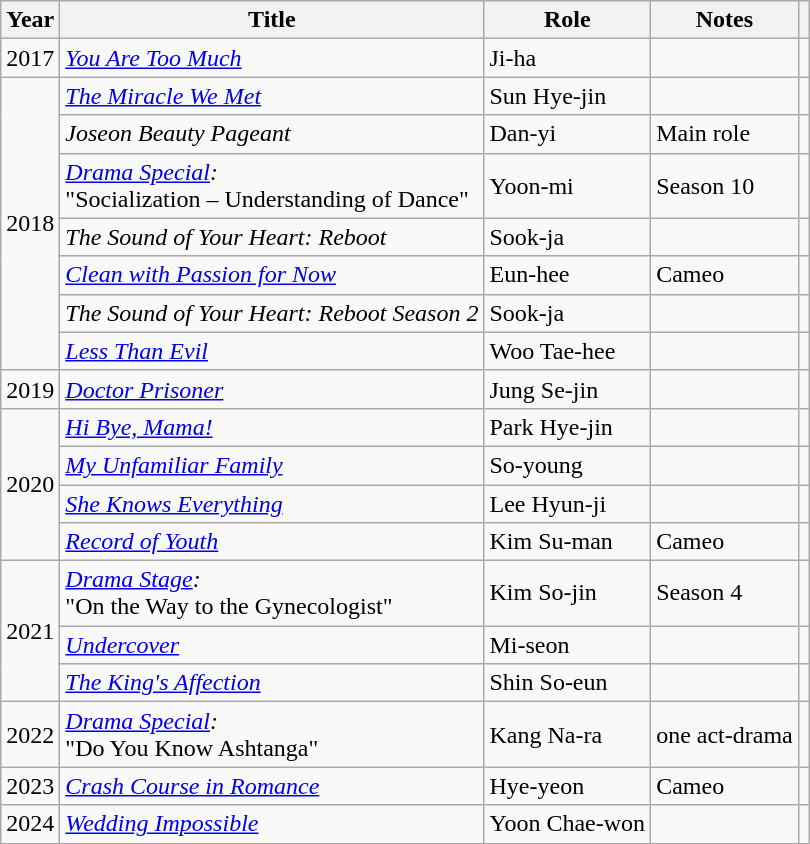<table class="wikitable sortable" ->
<tr>
<th>Year</th>
<th>Title</th>
<th>Role</th>
<th>Notes</th>
<th class="unsortable"></th>
</tr>
<tr>
<td>2017</td>
<td><em><a href='#'>You Are Too Much</a></em></td>
<td>Ji-ha</td>
<td></td>
<td></td>
</tr>
<tr>
<td rowspan="7">2018</td>
<td><em><a href='#'>The Miracle We Met</a></em></td>
<td>Sun Hye-jin</td>
<td></td>
<td></td>
</tr>
<tr>
<td><em>Joseon Beauty Pageant</em></td>
<td>Dan-yi</td>
<td>Main role</td>
<td></td>
</tr>
<tr>
<td><em><a href='#'>Drama Special</a>:</em><br>"Socialization – Understanding of Dance"</td>
<td>Yoon-mi</td>
<td>Season 10</td>
<td></td>
</tr>
<tr>
<td><em>The Sound of Your Heart: Reboot</em></td>
<td>Sook-ja</td>
<td></td>
<td></td>
</tr>
<tr>
<td><em><a href='#'>Clean with Passion for Now</a></em></td>
<td>Eun-hee</td>
<td>Cameo</td>
<td></td>
</tr>
<tr>
<td><em>The Sound of Your Heart: Reboot Season 2</em></td>
<td>Sook-ja</td>
<td></td>
<td></td>
</tr>
<tr>
<td><em><a href='#'>Less Than Evil</a></em></td>
<td>Woo Tae-hee</td>
<td></td>
<td></td>
</tr>
<tr>
<td>2019</td>
<td><em><a href='#'>Doctor Prisoner</a></em></td>
<td>Jung Se-jin</td>
<td></td>
<td></td>
</tr>
<tr>
<td rowspan="4">2020</td>
<td><em><a href='#'>Hi Bye, Mama!</a></em></td>
<td>Park Hye-jin</td>
<td></td>
<td></td>
</tr>
<tr>
<td><em><a href='#'>My Unfamiliar Family</a></em></td>
<td>So-young</td>
<td></td>
<td></td>
</tr>
<tr>
<td><em><a href='#'>She Knows Everything</a></em></td>
<td>Lee Hyun-ji</td>
<td></td>
<td></td>
</tr>
<tr>
<td><em><a href='#'>Record of Youth</a></em></td>
<td>Kim Su-man</td>
<td>Cameo</td>
<td></td>
</tr>
<tr>
<td rowspan="3">2021</td>
<td><em><a href='#'>Drama Stage</a>:</em><br>"On the Way to the Gynecologist"</td>
<td>Kim So-jin</td>
<td>Season 4</td>
<td></td>
</tr>
<tr>
<td><em><a href='#'>Undercover</a></em></td>
<td>Mi-seon</td>
<td></td>
<td></td>
</tr>
<tr>
<td><em><a href='#'>The King's Affection</a></em></td>
<td>Shin So-eun</td>
<td></td>
<td></td>
</tr>
<tr>
<td>2022</td>
<td><em><a href='#'>Drama Special</a>:</em><br>"Do You Know Ashtanga"</td>
<td>Kang Na-ra</td>
<td>one act-drama</td>
<td></td>
</tr>
<tr>
<td>2023</td>
<td><em><a href='#'>Crash Course in Romance</a></em></td>
<td>Hye-yeon</td>
<td>Cameo</td>
<td></td>
</tr>
<tr>
<td>2024</td>
<td><em><a href='#'>Wedding Impossible</a></em></td>
<td>Yoon Chae-won</td>
<td></td>
<td></td>
</tr>
<tr>
</tr>
</table>
